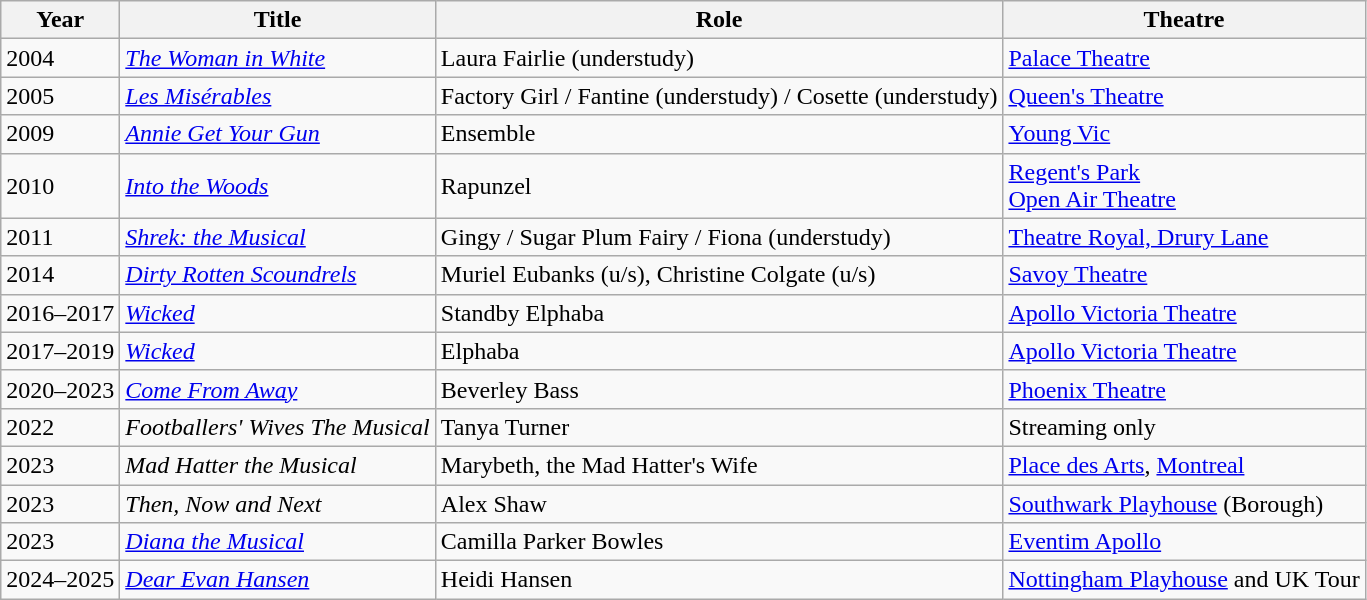<table class="wikitable">
<tr>
<th>Year</th>
<th>Title</th>
<th>Role</th>
<th>Theatre</th>
</tr>
<tr>
<td>2004</td>
<td><a href='#'><em>The Woman in White</em></a></td>
<td>Laura Fairlie (understudy)</td>
<td><a href='#'>Palace Theatre</a></td>
</tr>
<tr>
<td>2005</td>
<td><em><a href='#'>Les Misérables</a></em></td>
<td>Factory Girl / Fantine (understudy) / Cosette (understudy)</td>
<td><a href='#'>Queen's Theatre</a></td>
</tr>
<tr>
<td>2009</td>
<td><em><a href='#'>Annie Get Your Gun</a></em></td>
<td>Ensemble</td>
<td><a href='#'>Young Vic</a></td>
</tr>
<tr>
<td>2010</td>
<td><em><a href='#'>Into the Woods</a></em></td>
<td>Rapunzel</td>
<td><a href='#'>Regent's Park</a><br><a href='#'>Open Air Theatre</a></td>
</tr>
<tr>
<td>2011</td>
<td><a href='#'><em>Shrek: the Musical</em></a></td>
<td>Gingy / Sugar Plum Fairy / Fiona (understudy)</td>
<td><a href='#'>Theatre Royal, Drury Lane</a></td>
</tr>
<tr>
<td>2014</td>
<td><a href='#'><em>Dirty Rotten Scoundrels</em></a></td>
<td>Muriel Eubanks (u/s), Christine Colgate (u/s)</td>
<td><a href='#'>Savoy Theatre</a></td>
</tr>
<tr>
<td>2016–2017</td>
<td><em><a href='#'>Wicked</a></em></td>
<td>Standby Elphaba</td>
<td><a href='#'>Apollo Victoria Theatre</a></td>
</tr>
<tr>
<td>2017–2019</td>
<td><em><a href='#'>Wicked</a></em></td>
<td>Elphaba</td>
<td><a href='#'>Apollo Victoria Theatre</a></td>
</tr>
<tr>
<td>2020–2023</td>
<td><em><a href='#'>Come From Away</a></em></td>
<td>Beverley Bass</td>
<td><a href='#'>Phoenix Theatre</a></td>
</tr>
<tr>
<td>2022</td>
<td><em>Footballers' Wives The Musical</em></td>
<td>Tanya Turner</td>
<td>Streaming only</td>
</tr>
<tr>
<td>2023</td>
<td><em>Mad Hatter the Musical</em></td>
<td>Marybeth, the Mad Hatter's Wife</td>
<td><a href='#'>Place des Arts</a>, <a href='#'>Montreal</a></td>
</tr>
<tr>
<td>2023</td>
<td><em>Then, Now and Next</em></td>
<td>Alex Shaw</td>
<td><a href='#'>Southwark Playhouse</a> (Borough)</td>
</tr>
<tr>
<td>2023</td>
<td><a href='#'><em>Diana the Musical</em></a></td>
<td>Camilla Parker Bowles</td>
<td><a href='#'>Eventim Apollo</a></td>
</tr>
<tr>
<td>2024–2025</td>
<td><em><a href='#'>Dear Evan Hansen</a></em></td>
<td>Heidi Hansen</td>
<td><a href='#'>Nottingham Playhouse</a> and UK Tour</td>
</tr>
</table>
